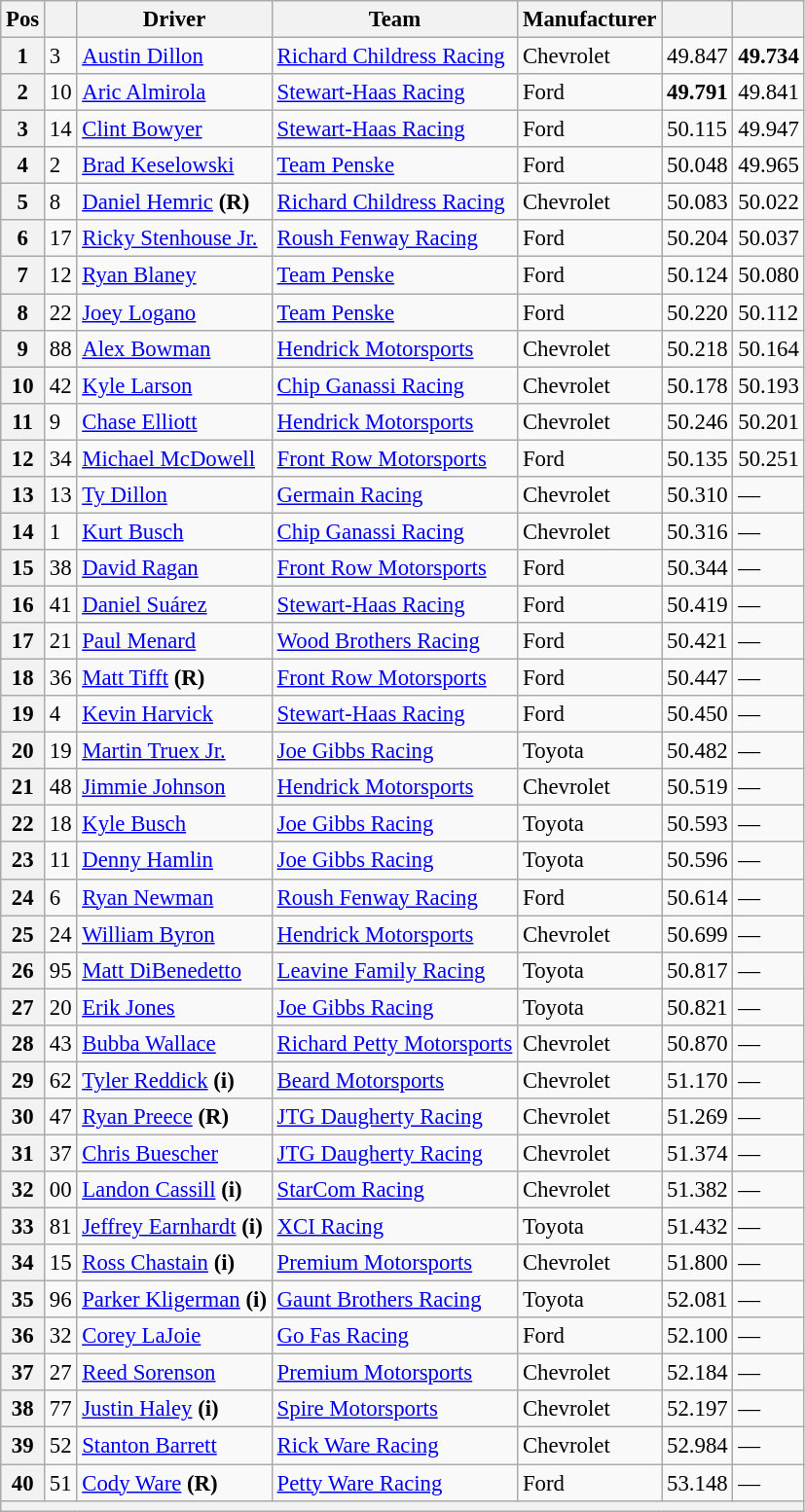<table class="wikitable" style="font-size:95%">
<tr>
<th>Pos</th>
<th></th>
<th>Driver</th>
<th>Team</th>
<th>Manufacturer</th>
<th></th>
<th></th>
</tr>
<tr>
<th>1</th>
<td>3</td>
<td><a href='#'>Austin Dillon</a></td>
<td><a href='#'>Richard Childress Racing</a></td>
<td>Chevrolet</td>
<td>49.847</td>
<td><strong>49.734</strong></td>
</tr>
<tr>
<th>2</th>
<td>10</td>
<td><a href='#'>Aric Almirola</a></td>
<td><a href='#'>Stewart-Haas Racing</a></td>
<td>Ford</td>
<td><strong>49.791</strong></td>
<td>49.841</td>
</tr>
<tr>
<th>3</th>
<td>14</td>
<td><a href='#'>Clint Bowyer</a></td>
<td><a href='#'>Stewart-Haas Racing</a></td>
<td>Ford</td>
<td>50.115</td>
<td>49.947</td>
</tr>
<tr>
<th>4</th>
<td>2</td>
<td><a href='#'>Brad Keselowski</a></td>
<td><a href='#'>Team Penske</a></td>
<td>Ford</td>
<td>50.048</td>
<td>49.965</td>
</tr>
<tr>
<th>5</th>
<td>8</td>
<td><a href='#'>Daniel Hemric</a> <strong>(R)</strong></td>
<td><a href='#'>Richard Childress Racing</a></td>
<td>Chevrolet</td>
<td>50.083</td>
<td>50.022</td>
</tr>
<tr>
<th>6</th>
<td>17</td>
<td><a href='#'>Ricky Stenhouse Jr.</a></td>
<td><a href='#'>Roush Fenway Racing</a></td>
<td>Ford</td>
<td>50.204</td>
<td>50.037</td>
</tr>
<tr>
<th>7</th>
<td>12</td>
<td><a href='#'>Ryan Blaney</a></td>
<td><a href='#'>Team Penske</a></td>
<td>Ford</td>
<td>50.124</td>
<td>50.080</td>
</tr>
<tr>
<th>8</th>
<td>22</td>
<td><a href='#'>Joey Logano</a></td>
<td><a href='#'>Team Penske</a></td>
<td>Ford</td>
<td>50.220</td>
<td>50.112</td>
</tr>
<tr>
<th>9</th>
<td>88</td>
<td><a href='#'>Alex Bowman</a></td>
<td><a href='#'>Hendrick Motorsports</a></td>
<td>Chevrolet</td>
<td>50.218</td>
<td>50.164</td>
</tr>
<tr>
<th>10</th>
<td>42</td>
<td><a href='#'>Kyle Larson</a></td>
<td><a href='#'>Chip Ganassi Racing</a></td>
<td>Chevrolet</td>
<td>50.178</td>
<td>50.193</td>
</tr>
<tr>
<th>11</th>
<td>9</td>
<td><a href='#'>Chase Elliott</a></td>
<td><a href='#'>Hendrick Motorsports</a></td>
<td>Chevrolet</td>
<td>50.246</td>
<td>50.201</td>
</tr>
<tr>
<th>12</th>
<td>34</td>
<td><a href='#'>Michael McDowell</a></td>
<td><a href='#'>Front Row Motorsports</a></td>
<td>Ford</td>
<td>50.135</td>
<td>50.251</td>
</tr>
<tr>
<th>13</th>
<td>13</td>
<td><a href='#'>Ty Dillon</a></td>
<td><a href='#'>Germain Racing</a></td>
<td>Chevrolet</td>
<td>50.310</td>
<td>—</td>
</tr>
<tr>
<th>14</th>
<td>1</td>
<td><a href='#'>Kurt Busch</a></td>
<td><a href='#'>Chip Ganassi Racing</a></td>
<td>Chevrolet</td>
<td>50.316</td>
<td>—</td>
</tr>
<tr>
<th>15</th>
<td>38</td>
<td><a href='#'>David Ragan</a></td>
<td><a href='#'>Front Row Motorsports</a></td>
<td>Ford</td>
<td>50.344</td>
<td>—</td>
</tr>
<tr>
<th>16</th>
<td>41</td>
<td><a href='#'>Daniel Suárez</a></td>
<td><a href='#'>Stewart-Haas Racing</a></td>
<td>Ford</td>
<td>50.419</td>
<td>—</td>
</tr>
<tr>
<th>17</th>
<td>21</td>
<td><a href='#'>Paul Menard</a></td>
<td><a href='#'>Wood Brothers Racing</a></td>
<td>Ford</td>
<td>50.421</td>
<td>—</td>
</tr>
<tr>
<th>18</th>
<td>36</td>
<td><a href='#'>Matt Tifft</a> <strong>(R)</strong></td>
<td><a href='#'>Front Row Motorsports</a></td>
<td>Ford</td>
<td>50.447</td>
<td>—</td>
</tr>
<tr>
<th>19</th>
<td>4</td>
<td><a href='#'>Kevin Harvick</a></td>
<td><a href='#'>Stewart-Haas Racing</a></td>
<td>Ford</td>
<td>50.450</td>
<td>—</td>
</tr>
<tr>
<th>20</th>
<td>19</td>
<td><a href='#'>Martin Truex Jr.</a></td>
<td><a href='#'>Joe Gibbs Racing</a></td>
<td>Toyota</td>
<td>50.482</td>
<td>—</td>
</tr>
<tr>
<th>21</th>
<td>48</td>
<td><a href='#'>Jimmie Johnson</a></td>
<td><a href='#'>Hendrick Motorsports</a></td>
<td>Chevrolet</td>
<td>50.519</td>
<td>—</td>
</tr>
<tr>
<th>22</th>
<td>18</td>
<td><a href='#'>Kyle Busch</a></td>
<td><a href='#'>Joe Gibbs Racing</a></td>
<td>Toyota</td>
<td>50.593</td>
<td>—</td>
</tr>
<tr>
<th>23</th>
<td>11</td>
<td><a href='#'>Denny Hamlin</a></td>
<td><a href='#'>Joe Gibbs Racing</a></td>
<td>Toyota</td>
<td>50.596</td>
<td>—</td>
</tr>
<tr>
<th>24</th>
<td>6</td>
<td><a href='#'>Ryan Newman</a></td>
<td><a href='#'>Roush Fenway Racing</a></td>
<td>Ford</td>
<td>50.614</td>
<td>—</td>
</tr>
<tr>
<th>25</th>
<td>24</td>
<td><a href='#'>William Byron</a></td>
<td><a href='#'>Hendrick Motorsports</a></td>
<td>Chevrolet</td>
<td>50.699</td>
<td>—</td>
</tr>
<tr>
<th>26</th>
<td>95</td>
<td><a href='#'>Matt DiBenedetto</a></td>
<td><a href='#'>Leavine Family Racing</a></td>
<td>Toyota</td>
<td>50.817</td>
<td>—</td>
</tr>
<tr>
<th>27</th>
<td>20</td>
<td><a href='#'>Erik Jones</a></td>
<td><a href='#'>Joe Gibbs Racing</a></td>
<td>Toyota</td>
<td>50.821</td>
<td>—</td>
</tr>
<tr>
<th>28</th>
<td>43</td>
<td><a href='#'>Bubba Wallace</a></td>
<td><a href='#'>Richard Petty Motorsports</a></td>
<td>Chevrolet</td>
<td>50.870</td>
<td>—</td>
</tr>
<tr>
<th>29</th>
<td>62</td>
<td><a href='#'>Tyler Reddick</a> <strong>(i)</strong></td>
<td><a href='#'>Beard Motorsports</a></td>
<td>Chevrolet</td>
<td>51.170</td>
<td>—</td>
</tr>
<tr>
<th>30</th>
<td>47</td>
<td><a href='#'>Ryan Preece</a> <strong>(R)</strong></td>
<td><a href='#'>JTG Daugherty Racing</a></td>
<td>Chevrolet</td>
<td>51.269</td>
<td>—</td>
</tr>
<tr>
<th>31</th>
<td>37</td>
<td><a href='#'>Chris Buescher</a></td>
<td><a href='#'>JTG Daugherty Racing</a></td>
<td>Chevrolet</td>
<td>51.374</td>
<td>—</td>
</tr>
<tr>
<th>32</th>
<td>00</td>
<td><a href='#'>Landon Cassill</a> <strong>(i)</strong></td>
<td><a href='#'>StarCom Racing</a></td>
<td>Chevrolet</td>
<td>51.382</td>
<td>—</td>
</tr>
<tr>
<th>33</th>
<td>81</td>
<td><a href='#'>Jeffrey Earnhardt</a> <strong>(i)</strong></td>
<td><a href='#'>XCI Racing</a></td>
<td>Toyota</td>
<td>51.432</td>
<td>—</td>
</tr>
<tr>
<th>34</th>
<td>15</td>
<td><a href='#'>Ross Chastain</a> <strong>(i)</strong></td>
<td><a href='#'>Premium Motorsports</a></td>
<td>Chevrolet</td>
<td>51.800</td>
<td>—</td>
</tr>
<tr>
<th>35</th>
<td>96</td>
<td><a href='#'>Parker Kligerman</a> <strong>(i)</strong></td>
<td><a href='#'>Gaunt Brothers Racing</a></td>
<td>Toyota</td>
<td>52.081</td>
<td>—</td>
</tr>
<tr>
<th>36</th>
<td>32</td>
<td><a href='#'>Corey LaJoie</a></td>
<td><a href='#'>Go Fas Racing</a></td>
<td>Ford</td>
<td>52.100</td>
<td>—</td>
</tr>
<tr>
<th>37</th>
<td>27</td>
<td><a href='#'>Reed Sorenson</a></td>
<td><a href='#'>Premium Motorsports</a></td>
<td>Chevrolet</td>
<td>52.184</td>
<td>—</td>
</tr>
<tr>
<th>38</th>
<td>77</td>
<td><a href='#'>Justin Haley</a> <strong>(i)</strong></td>
<td><a href='#'>Spire Motorsports</a></td>
<td>Chevrolet</td>
<td>52.197</td>
<td>—</td>
</tr>
<tr>
<th>39</th>
<td>52</td>
<td><a href='#'>Stanton Barrett</a></td>
<td><a href='#'>Rick Ware Racing</a></td>
<td>Chevrolet</td>
<td>52.984</td>
<td>—</td>
</tr>
<tr>
<th>40</th>
<td>51</td>
<td><a href='#'>Cody Ware</a> <strong>(R)</strong></td>
<td><a href='#'>Petty Ware Racing</a></td>
<td>Ford</td>
<td>53.148</td>
<td>—</td>
</tr>
<tr>
<th colspan="7"></th>
</tr>
</table>
